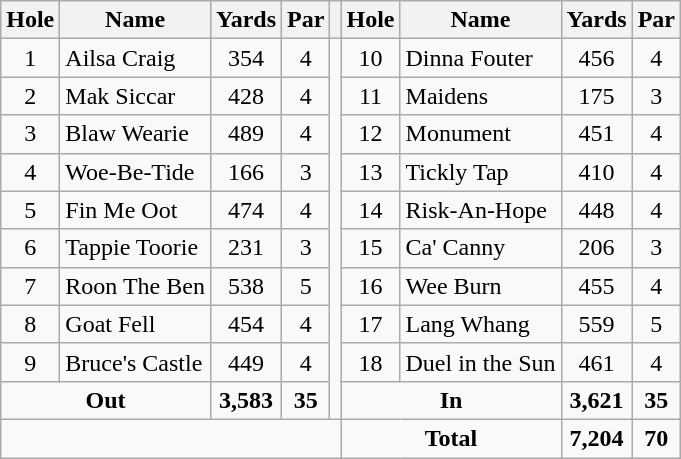<table class=wikitable>
<tr>
<th>Hole</th>
<th>Name</th>
<th>Yards</th>
<th>Par</th>
<th></th>
<th>Hole</th>
<th>Name</th>
<th>Yards</th>
<th>Par</th>
</tr>
<tr>
<td align=center>1</td>
<td>Ailsa Craig</td>
<td align=center>354</td>
<td align=center>4</td>
<td rowspan=10></td>
<td align=center>10</td>
<td>Dinna Fouter</td>
<td align=center>456</td>
<td align=center>4</td>
</tr>
<tr>
<td align=center>2</td>
<td>Mak Siccar</td>
<td align=center>428</td>
<td align=center>4</td>
<td align=center>11</td>
<td>Maidens</td>
<td align=center>175</td>
<td align=center>3</td>
</tr>
<tr>
<td align=center>3</td>
<td>Blaw Wearie</td>
<td align=center>489</td>
<td align=center>4</td>
<td align=center>12</td>
<td>Monument</td>
<td align=center>451</td>
<td align=center>4</td>
</tr>
<tr>
<td align=center>4</td>
<td>Woe-Be-Tide</td>
<td align=center>166</td>
<td align=center>3</td>
<td align=center>13</td>
<td>Tickly Tap</td>
<td align=center>410</td>
<td align=center>4</td>
</tr>
<tr>
<td align=center>5</td>
<td>Fin Me Oot</td>
<td align=center>474</td>
<td align=center>4</td>
<td align=center>14</td>
<td>Risk-An-Hope</td>
<td align=center>448</td>
<td align=center>4</td>
</tr>
<tr>
<td align=center>6</td>
<td>Tappie Toorie</td>
<td align=center>231</td>
<td align=center>3</td>
<td align=center>15</td>
<td>Ca' Canny</td>
<td align=center>206</td>
<td align=center>3</td>
</tr>
<tr>
<td align=center>7</td>
<td>Roon The Ben</td>
<td align=center>538</td>
<td align=center>5</td>
<td align=center>16</td>
<td>Wee Burn</td>
<td align=center>455</td>
<td align=center>4</td>
</tr>
<tr>
<td align=center>8</td>
<td>Goat Fell</td>
<td align=center>454</td>
<td align=center>4</td>
<td align=center>17</td>
<td>Lang Whang</td>
<td align=center>559</td>
<td align=center>5</td>
</tr>
<tr>
<td align=center>9</td>
<td>Bruce's Castle</td>
<td align=center>449</td>
<td align=center>4</td>
<td align=center>18</td>
<td>Duel in the Sun</td>
<td align=center>461</td>
<td align=center>4</td>
</tr>
<tr>
<td colspan=2 align=center><strong>Out</strong></td>
<td align=center><strong>3,583</strong></td>
<td align=center><strong>35</strong></td>
<td colspan=2 align=center><strong>In</strong></td>
<td align=center><strong>3,621</strong></td>
<td align=center><strong>35</strong></td>
</tr>
<tr>
<td colspan=5></td>
<td colspan=2 align=center><strong>Total</strong></td>
<td align=center><strong>7,204</strong></td>
<td align=center><strong>70</strong></td>
</tr>
</table>
